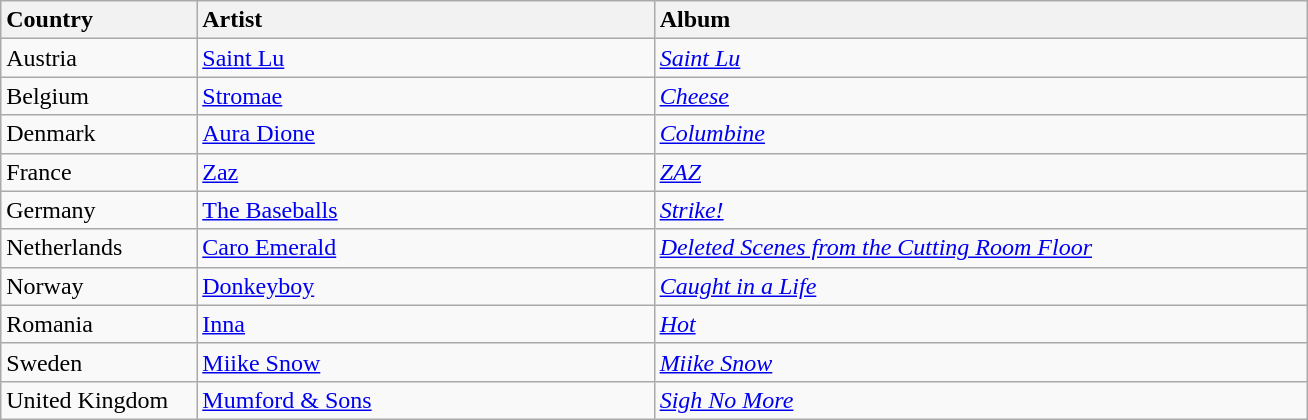<table class="wikitable" style="width:69%;">
<tr>
<th style="width:15%; text-align:left;">Country</th>
<th style="width:35%; text-align:left;">Artist</th>
<th style="width:50%; text-align:left;">Album</th>
</tr>
<tr>
<td>Austria</td>
<td><a href='#'>Saint Lu</a></td>
<td><em><a href='#'>Saint Lu</a></em></td>
</tr>
<tr>
<td>Belgium</td>
<td><a href='#'>Stromae</a></td>
<td><em><a href='#'>Cheese</a></em></td>
</tr>
<tr>
<td>Denmark</td>
<td><a href='#'>Aura Dione</a></td>
<td><em><a href='#'>Columbine</a></em></td>
</tr>
<tr>
<td>France</td>
<td><a href='#'>Zaz</a></td>
<td><em><a href='#'>ZAZ</a></em></td>
</tr>
<tr>
<td>Germany</td>
<td><a href='#'>The Baseballs</a></td>
<td><em><a href='#'>Strike!</a></em></td>
</tr>
<tr>
<td>Netherlands</td>
<td><a href='#'>Caro Emerald</a></td>
<td><em><a href='#'>Deleted Scenes from the Cutting Room Floor</a></em></td>
</tr>
<tr>
<td>Norway</td>
<td><a href='#'>Donkeyboy</a></td>
<td><em><a href='#'>Caught in a Life</a></em></td>
</tr>
<tr>
<td>Romania</td>
<td><a href='#'>Inna</a></td>
<td><em><a href='#'>Hot</a></em></td>
</tr>
<tr>
<td>Sweden</td>
<td><a href='#'>Miike Snow</a></td>
<td><em><a href='#'>Miike Snow</a></em></td>
</tr>
<tr>
<td>United Kingdom</td>
<td><a href='#'>Mumford & Sons</a></td>
<td><em><a href='#'>Sigh No More</a></em></td>
</tr>
</table>
